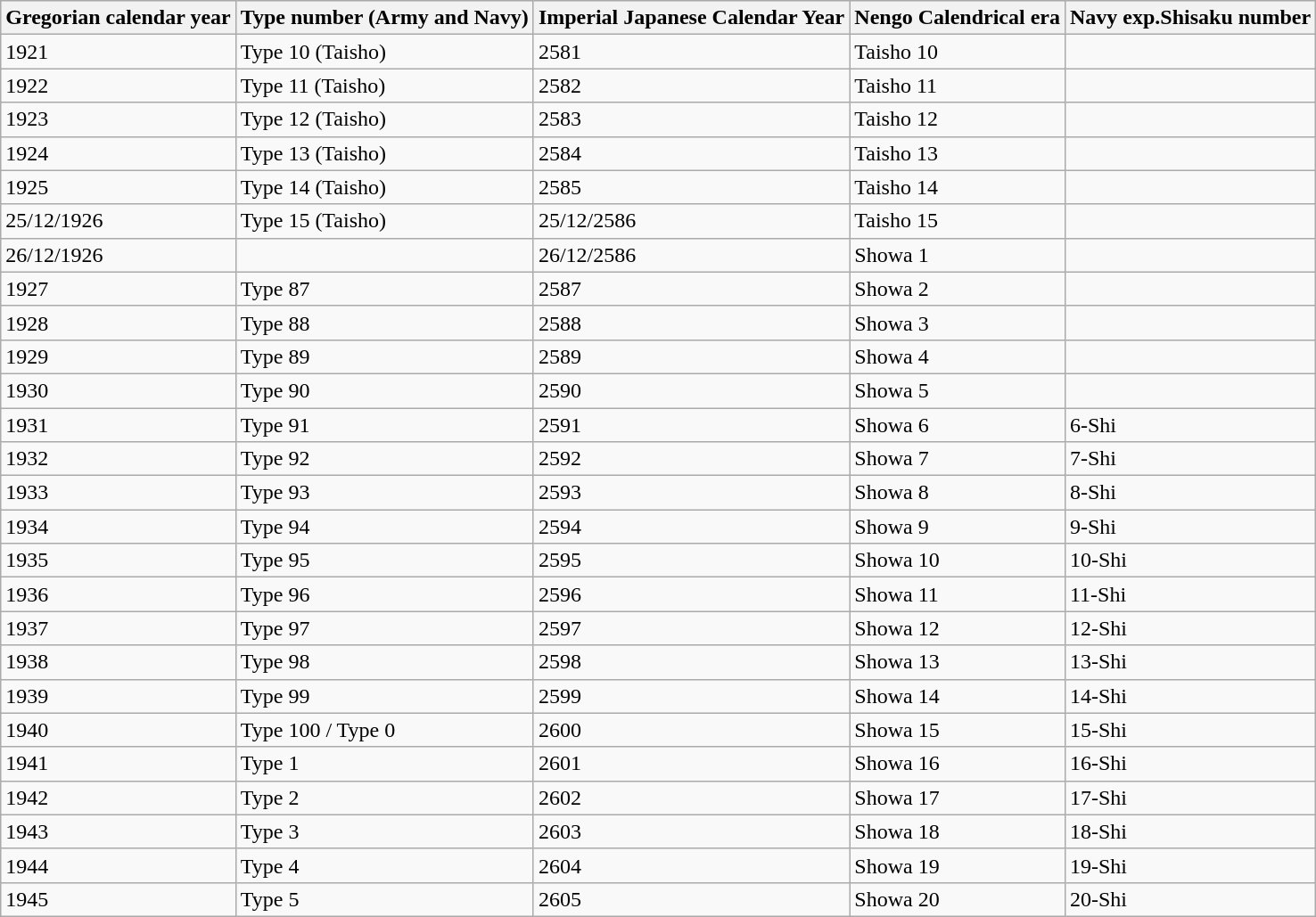<table class="wikitable">
<tr style="text-align:center; background:#d8edff;">
<th>Gregorian calendar year</th>
<th>Type number (Army and Navy)</th>
<th>Imperial Japanese Calendar Year</th>
<th>Nengo Calendrical era</th>
<th class="unsortable">Navy exp.Shisaku number</th>
</tr>
<tr>
<td>1921</td>
<td>Type 10 (Taisho)</td>
<td>2581</td>
<td>Taisho 10</td>
<td></td>
</tr>
<tr>
<td>1922</td>
<td>Type 11 (Taisho)</td>
<td>2582</td>
<td>Taisho 11</td>
<td></td>
</tr>
<tr>
<td>1923</td>
<td>Type 12 (Taisho)</td>
<td>2583</td>
<td>Taisho 12</td>
<td></td>
</tr>
<tr>
<td>1924</td>
<td>Type 13 (Taisho)</td>
<td>2584</td>
<td>Taisho 13</td>
<td></td>
</tr>
<tr>
<td>1925</td>
<td>Type 14 (Taisho)</td>
<td>2585</td>
<td>Taisho 14</td>
<td></td>
</tr>
<tr>
<td>25/12/1926</td>
<td>Type 15 (Taisho)</td>
<td>25/12/2586</td>
<td>Taisho 15</td>
<td></td>
</tr>
<tr>
<td>26/12/1926</td>
<td></td>
<td>26/12/2586</td>
<td>Showa 1</td>
<td></td>
</tr>
<tr>
<td>1927</td>
<td>Type 87</td>
<td>2587</td>
<td>Showa 2</td>
<td></td>
</tr>
<tr>
<td>1928</td>
<td>Type 88</td>
<td>2588</td>
<td>Showa 3</td>
<td></td>
</tr>
<tr>
<td>1929</td>
<td>Type 89</td>
<td>2589</td>
<td>Showa 4</td>
<td></td>
</tr>
<tr>
<td>1930</td>
<td>Type 90</td>
<td>2590</td>
<td>Showa 5</td>
<td></td>
</tr>
<tr>
<td>1931</td>
<td>Type 91</td>
<td>2591</td>
<td>Showa 6</td>
<td>6-Shi</td>
</tr>
<tr>
<td>1932</td>
<td>Type 92</td>
<td>2592</td>
<td>Showa 7</td>
<td>7-Shi</td>
</tr>
<tr>
<td>1933</td>
<td>Type 93</td>
<td>2593</td>
<td>Showa 8</td>
<td>8-Shi</td>
</tr>
<tr>
<td>1934</td>
<td>Type 94</td>
<td>2594</td>
<td>Showa 9</td>
<td>9-Shi</td>
</tr>
<tr>
<td>1935</td>
<td>Type 95</td>
<td>2595</td>
<td>Showa 10</td>
<td>10-Shi</td>
</tr>
<tr>
<td>1936</td>
<td>Type 96</td>
<td>2596</td>
<td>Showa 11</td>
<td>11-Shi</td>
</tr>
<tr>
<td>1937</td>
<td>Type 97</td>
<td>2597</td>
<td>Showa 12</td>
<td>12-Shi</td>
</tr>
<tr>
<td>1938</td>
<td>Type 98</td>
<td>2598</td>
<td>Showa 13</td>
<td>13-Shi</td>
</tr>
<tr>
<td>1939</td>
<td>Type 99</td>
<td>2599</td>
<td>Showa 14</td>
<td>14-Shi</td>
</tr>
<tr>
<td>1940</td>
<td>Type 100 / Type 0</td>
<td>2600</td>
<td>Showa 15</td>
<td>15-Shi</td>
</tr>
<tr>
<td>1941</td>
<td>Type 1</td>
<td>2601</td>
<td>Showa 16</td>
<td>16-Shi</td>
</tr>
<tr>
<td>1942</td>
<td>Type 2</td>
<td>2602</td>
<td>Showa 17</td>
<td>17-Shi</td>
</tr>
<tr>
<td>1943</td>
<td>Type 3</td>
<td>2603</td>
<td>Showa 18</td>
<td>18-Shi</td>
</tr>
<tr>
<td>1944</td>
<td>Type 4</td>
<td>2604</td>
<td>Showa 19</td>
<td>19-Shi</td>
</tr>
<tr>
<td>1945</td>
<td>Type 5</td>
<td>2605</td>
<td>Showa 20</td>
<td>20-Shi</td>
</tr>
</table>
